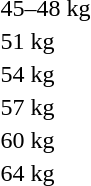<table>
<tr>
<td rowspan=2>45–48 kg<br></td>
<td rowspan=2></td>
<td rowspan=2></td>
<td></td>
</tr>
<tr>
<td></td>
</tr>
<tr>
<td rowspan=2>51 kg<br></td>
<td rowspan=2></td>
<td rowspan=2></td>
<td></td>
</tr>
<tr>
<td></td>
</tr>
<tr>
<td rowspan=2>54 kg<br></td>
<td rowspan=2></td>
<td rowspan=2></td>
<td></td>
</tr>
<tr>
<td></td>
</tr>
<tr>
<td rowspan=2>57 kg<br></td>
<td rowspan=2></td>
<td rowspan=2></td>
<td></td>
</tr>
<tr>
<td></td>
</tr>
<tr>
<td>60 kg<br></td>
<td></td>
<td></td>
<td></td>
</tr>
<tr>
<td>64 kg<br></td>
<td></td>
<td></td>
<td></td>
</tr>
</table>
